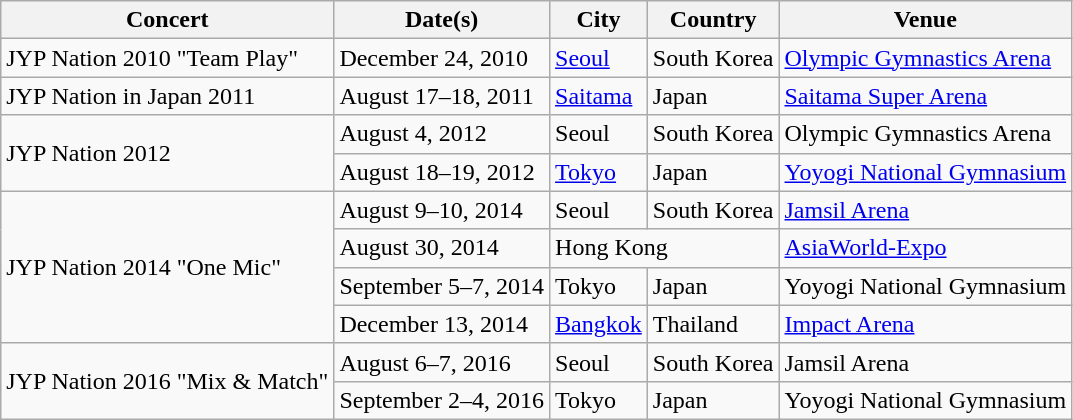<table class="wikitable">
<tr>
<th>Concert</th>
<th>Date(s)</th>
<th>City</th>
<th>Country</th>
<th>Venue</th>
</tr>
<tr>
<td>JYP Nation 2010 "Team Play"</td>
<td>December 24, 2010</td>
<td><a href='#'>Seoul</a></td>
<td>South Korea</td>
<td><a href='#'>Olympic Gymnastics Arena</a></td>
</tr>
<tr>
<td>JYP Nation in Japan 2011</td>
<td>August 17–18, 2011</td>
<td><a href='#'>Saitama</a></td>
<td>Japan</td>
<td><a href='#'>Saitama Super Arena</a></td>
</tr>
<tr>
<td rowspan="2">JYP Nation 2012</td>
<td>August 4, 2012</td>
<td>Seoul</td>
<td>South Korea</td>
<td>Olympic Gymnastics Arena</td>
</tr>
<tr>
<td>August 18–19, 2012</td>
<td><a href='#'>Tokyo</a></td>
<td>Japan</td>
<td><a href='#'>Yoyogi National Gymnasium</a></td>
</tr>
<tr>
<td rowspan="4">JYP Nation 2014 "One Mic"</td>
<td>August 9–10, 2014</td>
<td>Seoul</td>
<td>South Korea</td>
<td><a href='#'>Jamsil Arena</a></td>
</tr>
<tr>
<td>August 30, 2014</td>
<td colspan="2">Hong Kong</td>
<td><a href='#'>AsiaWorld-Expo</a></td>
</tr>
<tr>
<td>September 5–7, 2014</td>
<td>Tokyo</td>
<td>Japan</td>
<td>Yoyogi National Gymnasium</td>
</tr>
<tr>
<td>December 13, 2014</td>
<td><a href='#'>Bangkok</a></td>
<td>Thailand</td>
<td><a href='#'>Impact Arena</a></td>
</tr>
<tr>
<td rowspan="2">JYP Nation 2016 "Mix & Match"</td>
<td>August 6–7, 2016</td>
<td>Seoul</td>
<td>South Korea</td>
<td>Jamsil Arena</td>
</tr>
<tr>
<td>September 2–4, 2016</td>
<td>Tokyo</td>
<td>Japan</td>
<td>Yoyogi National Gymnasium</td>
</tr>
</table>
